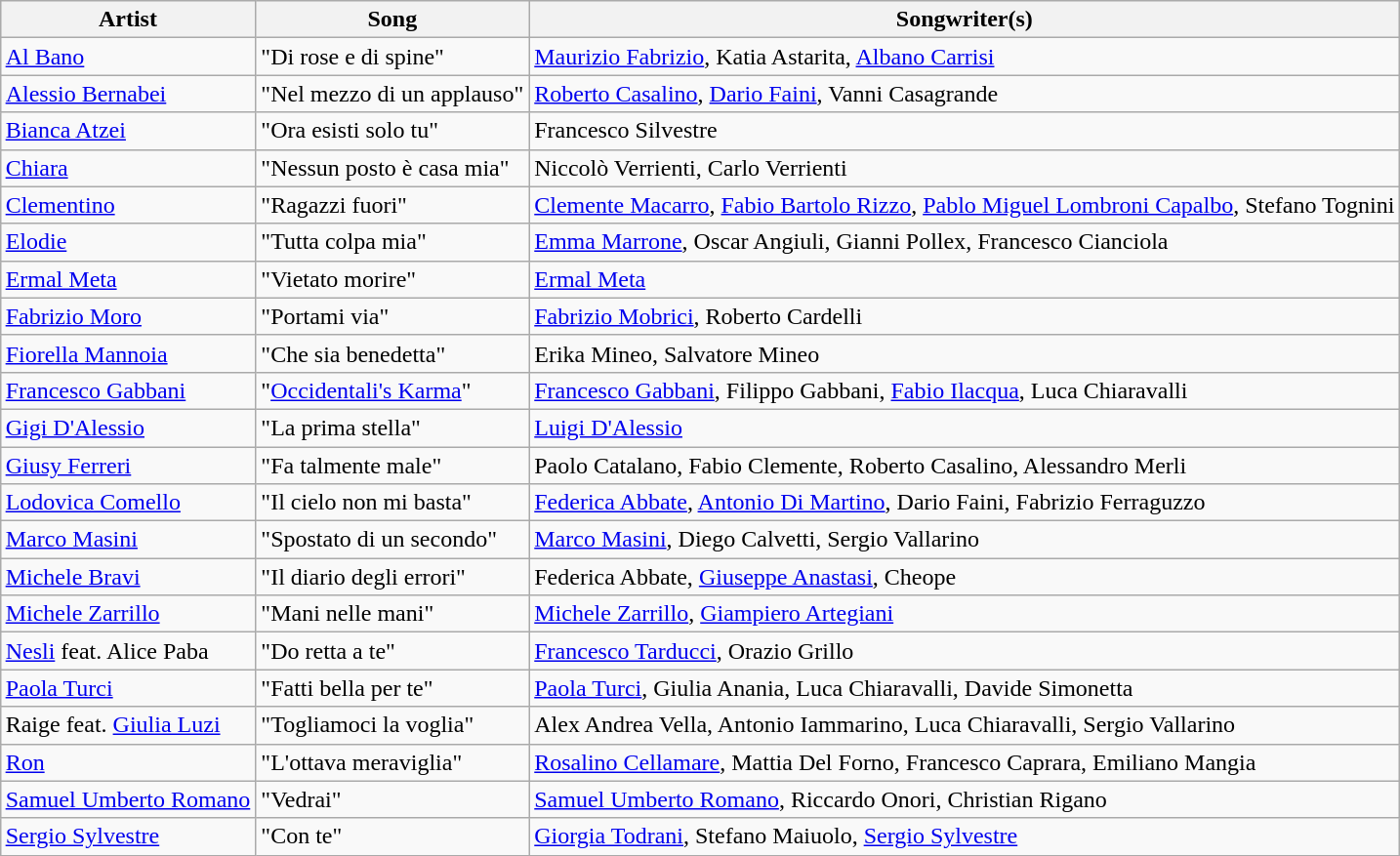<table class="wikitable sortable" style="margin: 1em auto 1em auto">
<tr>
<th>Artist</th>
<th>Song</th>
<th class="unsortable">Songwriter(s)</th>
</tr>
<tr>
<td><a href='#'>Al Bano</a></td>
<td>"Di rose e di spine"</td>
<td><a href='#'>Maurizio Fabrizio</a>, Katia Astarita, <a href='#'>Albano Carrisi</a></td>
</tr>
<tr>
<td><a href='#'>Alessio Bernabei</a></td>
<td>"Nel mezzo di un applauso"</td>
<td><a href='#'>Roberto Casalino</a>, <a href='#'>Dario Faini</a>, Vanni Casagrande</td>
</tr>
<tr>
<td><a href='#'>Bianca Atzei</a></td>
<td>"Ora esisti solo tu"</td>
<td>Francesco Silvestre</td>
</tr>
<tr>
<td><a href='#'>Chiara</a></td>
<td>"Nessun posto è casa mia"</td>
<td>Niccolò Verrienti, Carlo Verrienti</td>
</tr>
<tr>
<td><a href='#'>Clementino</a></td>
<td>"Ragazzi fuori"</td>
<td><a href='#'>Clemente Macarro</a>, <a href='#'>Fabio Bartolo Rizzo</a>, <a href='#'>Pablo Miguel Lombroni Capalbo</a>, Stefano Tognini</td>
</tr>
<tr>
<td><a href='#'>Elodie</a></td>
<td>"Tutta colpa mia"</td>
<td><a href='#'>Emma Marrone</a>, Oscar Angiuli, Gianni Pollex, Francesco Cianciola</td>
</tr>
<tr>
<td><a href='#'>Ermal Meta</a></td>
<td>"Vietato morire"</td>
<td><a href='#'>Ermal Meta</a></td>
</tr>
<tr>
<td><a href='#'>Fabrizio Moro</a></td>
<td>"Portami via"</td>
<td><a href='#'>Fabrizio Mobrici</a>, Roberto Cardelli</td>
</tr>
<tr>
<td><a href='#'>Fiorella Mannoia</a></td>
<td>"Che sia benedetta"</td>
<td>Erika Mineo, Salvatore Mineo</td>
</tr>
<tr>
<td><a href='#'>Francesco Gabbani</a></td>
<td>"<a href='#'>Occidentali's Karma</a>"</td>
<td><a href='#'>Francesco Gabbani</a>, Filippo Gabbani, <a href='#'>Fabio Ilacqua</a>, Luca Chiaravalli</td>
</tr>
<tr>
<td><a href='#'>Gigi D'Alessio</a></td>
<td>"La prima stella"</td>
<td><a href='#'>Luigi D'Alessio</a></td>
</tr>
<tr>
<td><a href='#'>Giusy Ferreri</a></td>
<td>"Fa talmente male"</td>
<td>Paolo Catalano, Fabio Clemente, Roberto Casalino, Alessandro Merli</td>
</tr>
<tr>
<td><a href='#'>Lodovica Comello</a></td>
<td>"Il cielo non mi basta"</td>
<td><a href='#'>Federica Abbate</a>, <a href='#'>Antonio Di Martino</a>, Dario Faini, Fabrizio Ferraguzzo</td>
</tr>
<tr>
<td><a href='#'>Marco Masini</a></td>
<td>"Spostato di un secondo"</td>
<td><a href='#'>Marco Masini</a>, Diego Calvetti, Sergio Vallarino</td>
</tr>
<tr>
<td><a href='#'>Michele Bravi</a></td>
<td>"Il diario degli errori"</td>
<td>Federica Abbate, <a href='#'>Giuseppe Anastasi</a>, Cheope</td>
</tr>
<tr>
<td><a href='#'>Michele Zarrillo</a></td>
<td>"Mani nelle mani"</td>
<td><a href='#'>Michele Zarrillo</a>, <a href='#'>Giampiero Artegiani</a></td>
</tr>
<tr>
<td><a href='#'>Nesli</a> feat. Alice Paba</td>
<td>"Do retta a te"</td>
<td><a href='#'>Francesco Tarducci</a>, Orazio Grillo</td>
</tr>
<tr>
<td><a href='#'>Paola Turci</a></td>
<td>"Fatti bella per te"</td>
<td><a href='#'>Paola Turci</a>, Giulia Anania, Luca Chiaravalli, Davide Simonetta</td>
</tr>
<tr>
<td>Raige feat. <a href='#'>Giulia Luzi</a></td>
<td>"Togliamoci la voglia"</td>
<td>Alex Andrea Vella, Antonio Iammarino, Luca Chiaravalli, Sergio Vallarino</td>
</tr>
<tr>
<td><a href='#'>Ron</a></td>
<td>"L'ottava meraviglia"</td>
<td><a href='#'>Rosalino Cellamare</a>, Mattia Del Forno, Francesco Caprara, Emiliano Mangia</td>
</tr>
<tr>
<td><a href='#'>Samuel Umberto Romano</a></td>
<td>"Vedrai"</td>
<td><a href='#'>Samuel Umberto Romano</a>, Riccardo Onori, Christian Rigano</td>
</tr>
<tr>
<td><a href='#'>Sergio Sylvestre</a></td>
<td>"Con te"</td>
<td><a href='#'>Giorgia Todrani</a>, Stefano Maiuolo, <a href='#'>Sergio Sylvestre</a></td>
</tr>
</table>
